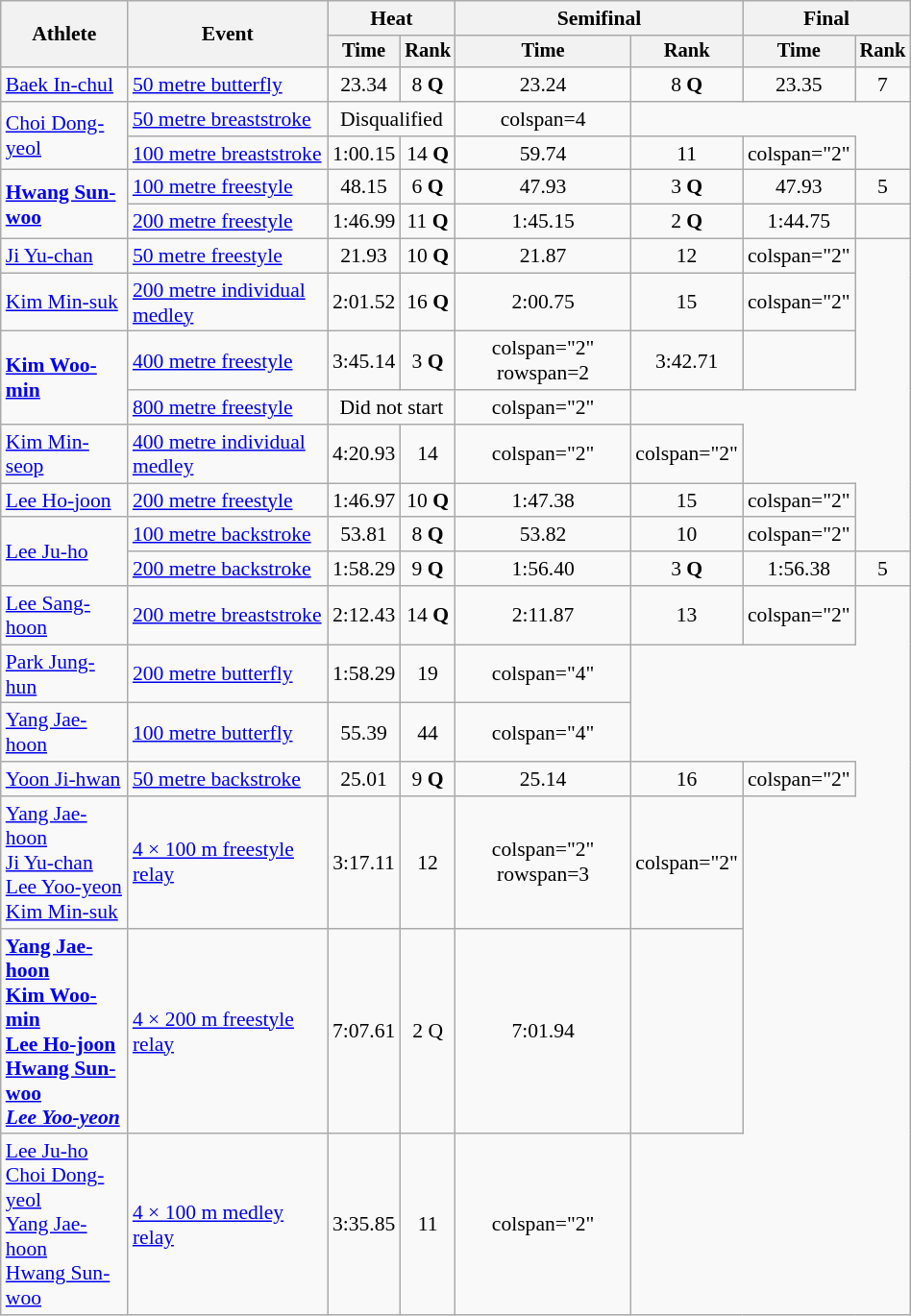<table class="wikitable" style="text-align:center; font-size:90%; width:50%;">
<tr>
<th rowspan="2">Athlete</th>
<th rowspan="2">Event</th>
<th colspan="2">Heat</th>
<th colspan="2">Semifinal</th>
<th colspan="2">Final</th>
</tr>
<tr style="font-size:95%">
<th>Time</th>
<th>Rank</th>
<th>Time</th>
<th>Rank</th>
<th>Time</th>
<th>Rank</th>
</tr>
<tr align=center>
<td align=left><a href='#'>Baek In-chul</a></td>
<td align=left><a href='#'>50 metre butterfly</a></td>
<td>23.34</td>
<td>8 <strong>Q</strong></td>
<td>23.24</td>
<td>8 <strong>Q</strong></td>
<td>23.35</td>
<td>7</td>
</tr>
<tr align=center>
<td align=left rowspan=2><a href='#'>Choi Dong-yeol</a></td>
<td align=left><a href='#'>50 metre breaststroke</a></td>
<td colspan=2>Disqualified</td>
<td>colspan=4  </td>
</tr>
<tr align=center>
<td align=left><a href='#'>100 metre breaststroke</a></td>
<td>1:00.15</td>
<td>14 <strong>Q</strong></td>
<td>59.74</td>
<td>11</td>
<td>colspan="2"  </td>
</tr>
<tr align=center>
<td align=left rowspan=2><strong><a href='#'>Hwang Sun-woo</a></strong></td>
<td align=left><a href='#'>100 metre freestyle</a></td>
<td>48.15</td>
<td>6 <strong>Q</strong></td>
<td>47.93</td>
<td>3 <strong>Q</strong></td>
<td>47.93</td>
<td>5</td>
</tr>
<tr align=center>
<td align=left><a href='#'>200 metre freestyle</a></td>
<td>1:46.99</td>
<td>11 <strong>Q</strong></td>
<td>1:45.15</td>
<td>2 <strong>Q</strong></td>
<td>1:44.75</td>
<td></td>
</tr>
<tr align=center>
<td align=left><a href='#'>Ji Yu-chan</a></td>
<td align=left><a href='#'>50 metre freestyle</a></td>
<td>21.93</td>
<td>10 <strong>Q</strong></td>
<td>21.87</td>
<td>12</td>
<td>colspan="2"  </td>
</tr>
<tr align=center>
<td align=left><a href='#'>Kim Min-suk</a></td>
<td align=left><a href='#'>200 metre individual medley</a></td>
<td>2:01.52</td>
<td>16 <strong>Q</strong></td>
<td>2:00.75</td>
<td>15</td>
<td>colspan="2"  </td>
</tr>
<tr align=center>
<td align=left rowspan=2><strong><a href='#'>Kim Woo-min</a></strong></td>
<td align=left><a href='#'>400 metre freestyle</a></td>
<td>3:45.14</td>
<td>3 <strong>Q</strong></td>
<td>colspan="2" rowspan=2  </td>
<td>3:42.71</td>
<td></td>
</tr>
<tr align=center>
<td align=left><a href='#'>800 metre freestyle</a></td>
<td colspan="2">Did not start</td>
<td>colspan="2"  </td>
</tr>
<tr align=center>
<td align=left><a href='#'>Kim Min-seop</a></td>
<td align=left><a href='#'>400 metre individual medley</a></td>
<td>4:20.93</td>
<td>14</td>
<td>colspan="2"  </td>
<td>colspan="2"  </td>
</tr>
<tr align=center>
<td align=left><a href='#'>Lee Ho-joon</a></td>
<td align=left><a href='#'>200 metre freestyle</a></td>
<td>1:46.97</td>
<td>10 <strong>Q</strong></td>
<td>1:47.38</td>
<td>15</td>
<td>colspan="2"  </td>
</tr>
<tr align=center>
<td align=left rowspan=2><a href='#'>Lee Ju-ho</a></td>
<td align=left><a href='#'>100 metre backstroke</a></td>
<td>53.81</td>
<td>8 <strong>Q</strong></td>
<td>53.82</td>
<td>10</td>
<td>colspan="2" </td>
</tr>
<tr align=center>
<td align=left><a href='#'>200 metre backstroke</a></td>
<td>1:58.29</td>
<td>9 <strong>Q</strong></td>
<td>1:56.40</td>
<td>3 <strong>Q</strong></td>
<td>1:56.38</td>
<td>5</td>
</tr>
<tr align=center>
<td align=left><a href='#'>Lee Sang-hoon</a></td>
<td align=left><a href='#'>200 metre breaststroke</a></td>
<td>2:12.43</td>
<td>14 <strong>Q</strong></td>
<td>2:11.87</td>
<td>13</td>
<td>colspan="2"  </td>
</tr>
<tr align=center>
<td align=left><a href='#'>Park Jung-hun</a></td>
<td align=left><a href='#'>200 metre butterfly</a></td>
<td>1:58.29</td>
<td>19</td>
<td>colspan="4"  </td>
</tr>
<tr align=center>
<td align=left><a href='#'>Yang Jae-hoon</a></td>
<td align=left><a href='#'>100 metre butterfly</a></td>
<td>55.39</td>
<td>44</td>
<td>colspan="4"  </td>
</tr>
<tr align=center>
<td align=left><a href='#'>Yoon Ji-hwan</a></td>
<td align=left><a href='#'>50 metre backstroke</a></td>
<td>25.01</td>
<td>9 <strong>Q</strong></td>
<td>25.14</td>
<td>16</td>
<td>colspan="2"  </td>
</tr>
<tr align=center>
<td align=left><a href='#'>Yang Jae-hoon</a> <br><a href='#'>Ji Yu-chan</a><br><a href='#'>Lee Yoo-yeon</a> <br><a href='#'>Kim Min-suk</a></td>
<td align=left><a href='#'>4 × 100 m freestyle relay</a></td>
<td>3:17.11</td>
<td>12</td>
<td>colspan="2" rowspan=3 </td>
<td>colspan="2"  </td>
</tr>
<tr align=center>
<td align=left><strong><a href='#'>Yang Jae-hoon</a><br><a href='#'>Kim Woo-min</a><br><a href='#'>Lee Ho-joon</a><br><a href='#'>Hwang Sun-woo</a><br><em><a href='#'>Lee Yoo-yeon</a><strong><em></td>
<td align=left><a href='#'>4 × 200 m freestyle relay</a></td>
<td>7:07.61</td>
<td>2 </strong>Q<strong></td>
<td>7:01.94</td>
<td></td>
</tr>
<tr align=center>
<td align=left><a href='#'>Lee Ju-ho</a> <br><a href='#'>Choi Dong-yeol</a><br><a href='#'>Yang Jae-hoon</a> <br><a href='#'>Hwang Sun-woo</a></td>
<td align=left><a href='#'>4 × 100 m medley relay</a></td>
<td>3:35.85</td>
<td>11</td>
<td>colspan="2"  </td>
</tr>
</table>
